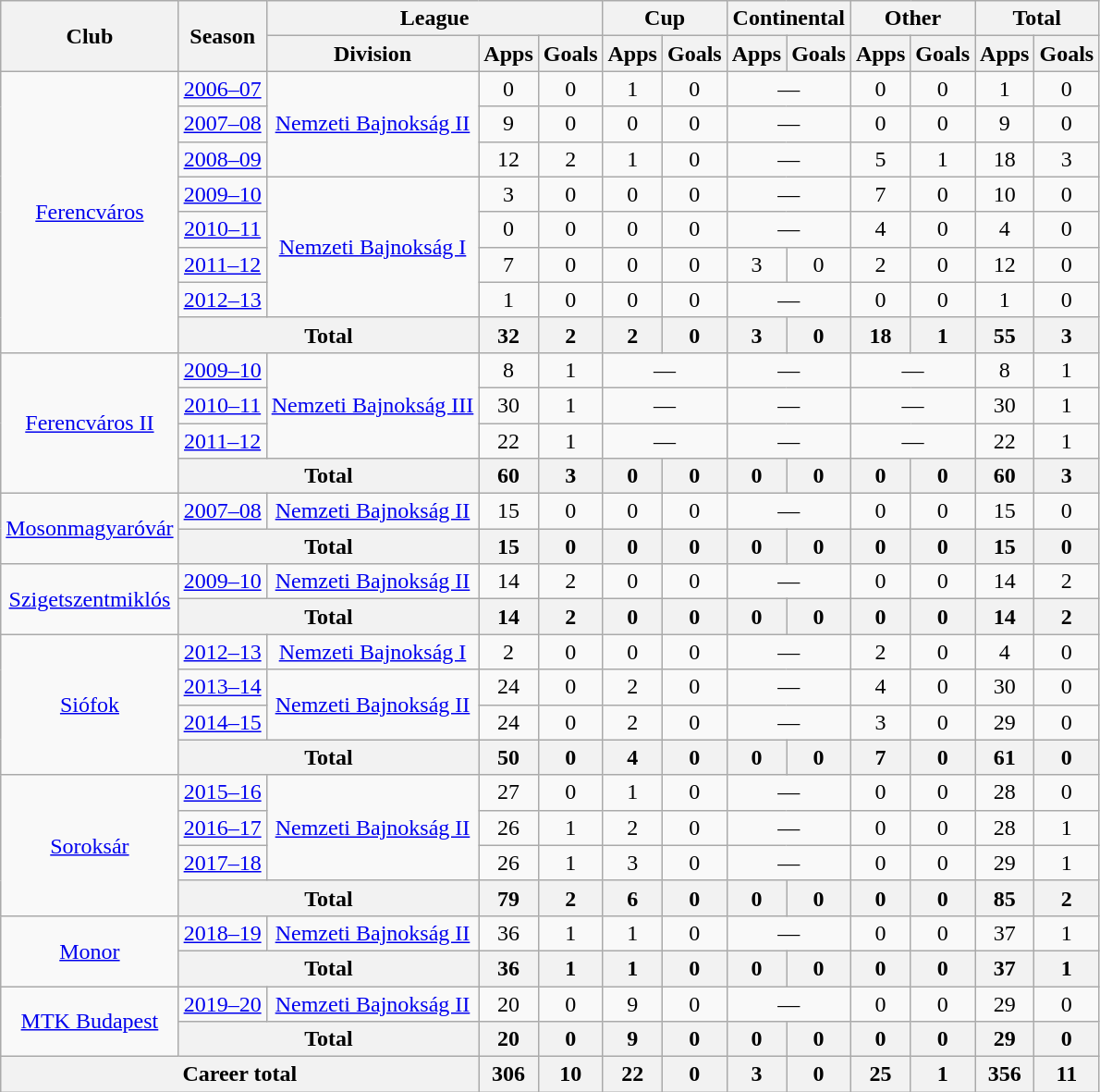<table class="wikitable" style="text-align:center">
<tr>
<th rowspan="2">Club</th>
<th rowspan="2">Season</th>
<th colspan="3">League</th>
<th colspan="2">Cup</th>
<th colspan="2">Continental</th>
<th colspan="2">Other</th>
<th colspan="2">Total</th>
</tr>
<tr>
<th>Division</th>
<th>Apps</th>
<th>Goals</th>
<th>Apps</th>
<th>Goals</th>
<th>Apps</th>
<th>Goals</th>
<th>Apps</th>
<th>Goals</th>
<th>Apps</th>
<th>Goals</th>
</tr>
<tr>
<td rowspan="8"><a href='#'>Ferencváros</a></td>
<td><a href='#'>2006–07</a></td>
<td rowspan="3"><a href='#'>Nemzeti Bajnokság II</a></td>
<td>0</td>
<td>0</td>
<td>1</td>
<td>0</td>
<td colspan="2">—</td>
<td>0</td>
<td>0</td>
<td>1</td>
<td>0</td>
</tr>
<tr>
<td><a href='#'>2007–08</a></td>
<td>9</td>
<td>0</td>
<td>0</td>
<td>0</td>
<td colspan="2">—</td>
<td>0</td>
<td>0</td>
<td>9</td>
<td>0</td>
</tr>
<tr>
<td><a href='#'>2008–09</a></td>
<td>12</td>
<td>2</td>
<td>1</td>
<td>0</td>
<td colspan="2">—</td>
<td>5</td>
<td>1</td>
<td>18</td>
<td>3</td>
</tr>
<tr>
<td><a href='#'>2009–10</a></td>
<td rowspan="4"><a href='#'>Nemzeti Bajnokság I</a></td>
<td>3</td>
<td>0</td>
<td>0</td>
<td>0</td>
<td colspan="2">—</td>
<td>7</td>
<td>0</td>
<td>10</td>
<td>0</td>
</tr>
<tr>
<td><a href='#'>2010–11</a></td>
<td>0</td>
<td>0</td>
<td>0</td>
<td>0</td>
<td colspan="2">—</td>
<td>4</td>
<td>0</td>
<td>4</td>
<td>0</td>
</tr>
<tr>
<td><a href='#'>2011–12</a></td>
<td>7</td>
<td>0</td>
<td>0</td>
<td>0</td>
<td>3</td>
<td>0</td>
<td>2</td>
<td>0</td>
<td>12</td>
<td>0</td>
</tr>
<tr>
<td><a href='#'>2012–13</a></td>
<td>1</td>
<td>0</td>
<td>0</td>
<td>0</td>
<td colspan="2">—</td>
<td>0</td>
<td>0</td>
<td>1</td>
<td>0</td>
</tr>
<tr>
<th colspan="2">Total</th>
<th>32</th>
<th>2</th>
<th>2</th>
<th>0</th>
<th>3</th>
<th>0</th>
<th>18</th>
<th>1</th>
<th>55</th>
<th>3</th>
</tr>
<tr>
<td rowspan="4"><a href='#'>Ferencváros II</a></td>
<td><a href='#'>2009–10</a></td>
<td rowspan="3"><a href='#'>Nemzeti Bajnokság III</a></td>
<td>8</td>
<td>1</td>
<td colspan="2">—</td>
<td colspan="2">—</td>
<td colspan="2">—</td>
<td>8</td>
<td>1</td>
</tr>
<tr>
<td><a href='#'>2010–11</a></td>
<td>30</td>
<td>1</td>
<td colspan="2">—</td>
<td colspan="2">—</td>
<td colspan="2">—</td>
<td>30</td>
<td>1</td>
</tr>
<tr>
<td><a href='#'>2011–12</a></td>
<td>22</td>
<td>1</td>
<td colspan="2">—</td>
<td colspan="2">—</td>
<td colspan="2">—</td>
<td>22</td>
<td>1</td>
</tr>
<tr>
<th colspan="2">Total</th>
<th>60</th>
<th>3</th>
<th>0</th>
<th>0</th>
<th>0</th>
<th>0</th>
<th>0</th>
<th>0</th>
<th>60</th>
<th>3</th>
</tr>
<tr>
<td rowspan="2"><a href='#'>Mosonmagyaróvár</a></td>
<td><a href='#'>2007–08</a></td>
<td rowspan="1"><a href='#'>Nemzeti Bajnokság II</a></td>
<td>15</td>
<td>0</td>
<td>0</td>
<td>0</td>
<td colspan="2">—</td>
<td>0</td>
<td>0</td>
<td>15</td>
<td>0</td>
</tr>
<tr>
<th colspan="2">Total</th>
<th>15</th>
<th>0</th>
<th>0</th>
<th>0</th>
<th>0</th>
<th>0</th>
<th>0</th>
<th>0</th>
<th>15</th>
<th>0</th>
</tr>
<tr>
<td rowspan="2"><a href='#'>Szigetszentmiklós</a></td>
<td><a href='#'>2009–10</a></td>
<td rowspan="1"><a href='#'>Nemzeti Bajnokság II</a></td>
<td>14</td>
<td>2</td>
<td>0</td>
<td>0</td>
<td colspan="2">—</td>
<td>0</td>
<td>0</td>
<td>14</td>
<td>2</td>
</tr>
<tr>
<th colspan="2">Total</th>
<th>14</th>
<th>2</th>
<th>0</th>
<th>0</th>
<th>0</th>
<th>0</th>
<th>0</th>
<th>0</th>
<th>14</th>
<th>2</th>
</tr>
<tr>
<td rowspan="4"><a href='#'>Siófok</a></td>
<td><a href='#'>2012–13</a></td>
<td rowspan="1"><a href='#'>Nemzeti Bajnokság I</a></td>
<td>2</td>
<td>0</td>
<td>0</td>
<td>0</td>
<td colspan="2">—</td>
<td>2</td>
<td>0</td>
<td>4</td>
<td>0</td>
</tr>
<tr>
<td><a href='#'>2013–14</a></td>
<td rowspan="2"><a href='#'>Nemzeti Bajnokság II</a></td>
<td>24</td>
<td>0</td>
<td>2</td>
<td>0</td>
<td colspan="2">—</td>
<td>4</td>
<td>0</td>
<td>30</td>
<td>0</td>
</tr>
<tr>
<td><a href='#'>2014–15</a></td>
<td>24</td>
<td>0</td>
<td>2</td>
<td>0</td>
<td colspan="2">—</td>
<td>3</td>
<td>0</td>
<td>29</td>
<td>0</td>
</tr>
<tr>
<th colspan="2">Total</th>
<th>50</th>
<th>0</th>
<th>4</th>
<th>0</th>
<th>0</th>
<th>0</th>
<th>7</th>
<th>0</th>
<th>61</th>
<th>0</th>
</tr>
<tr>
<td rowspan="4"><a href='#'>Soroksár</a></td>
<td><a href='#'>2015–16</a></td>
<td rowspan="3"><a href='#'>Nemzeti Bajnokság II</a></td>
<td>27</td>
<td>0</td>
<td>1</td>
<td>0</td>
<td colspan="2">—</td>
<td>0</td>
<td>0</td>
<td>28</td>
<td>0</td>
</tr>
<tr>
<td><a href='#'>2016–17</a></td>
<td>26</td>
<td>1</td>
<td>2</td>
<td>0</td>
<td colspan="2">—</td>
<td>0</td>
<td>0</td>
<td>28</td>
<td>1</td>
</tr>
<tr>
<td><a href='#'>2017–18</a></td>
<td>26</td>
<td>1</td>
<td>3</td>
<td>0</td>
<td colspan="2">—</td>
<td>0</td>
<td>0</td>
<td>29</td>
<td>1</td>
</tr>
<tr>
<th colspan="2">Total</th>
<th>79</th>
<th>2</th>
<th>6</th>
<th>0</th>
<th>0</th>
<th>0</th>
<th>0</th>
<th>0</th>
<th>85</th>
<th>2</th>
</tr>
<tr>
<td rowspan="2"><a href='#'>Monor</a></td>
<td><a href='#'>2018–19</a></td>
<td rowspan="1"><a href='#'>Nemzeti Bajnokság II</a></td>
<td>36</td>
<td>1</td>
<td>1</td>
<td>0</td>
<td colspan="2">—</td>
<td>0</td>
<td>0</td>
<td>37</td>
<td>1</td>
</tr>
<tr>
<th colspan="2">Total</th>
<th>36</th>
<th>1</th>
<th>1</th>
<th>0</th>
<th>0</th>
<th>0</th>
<th>0</th>
<th>0</th>
<th>37</th>
<th>1</th>
</tr>
<tr>
<td rowspan="2"><a href='#'>MTK Budapest</a></td>
<td><a href='#'>2019–20</a></td>
<td rowspan="1"><a href='#'>Nemzeti Bajnokság II</a></td>
<td>20</td>
<td>0</td>
<td>9</td>
<td>0</td>
<td colspan="2">—</td>
<td>0</td>
<td>0</td>
<td>29</td>
<td>0</td>
</tr>
<tr>
<th colspan="2">Total</th>
<th>20</th>
<th>0</th>
<th>9</th>
<th>0</th>
<th>0</th>
<th>0</th>
<th>0</th>
<th>0</th>
<th>29</th>
<th>0</th>
</tr>
<tr>
<th colspan="3">Career total</th>
<th>306</th>
<th>10</th>
<th>22</th>
<th>0</th>
<th>3</th>
<th>0</th>
<th>25</th>
<th>1</th>
<th>356</th>
<th>11</th>
</tr>
</table>
